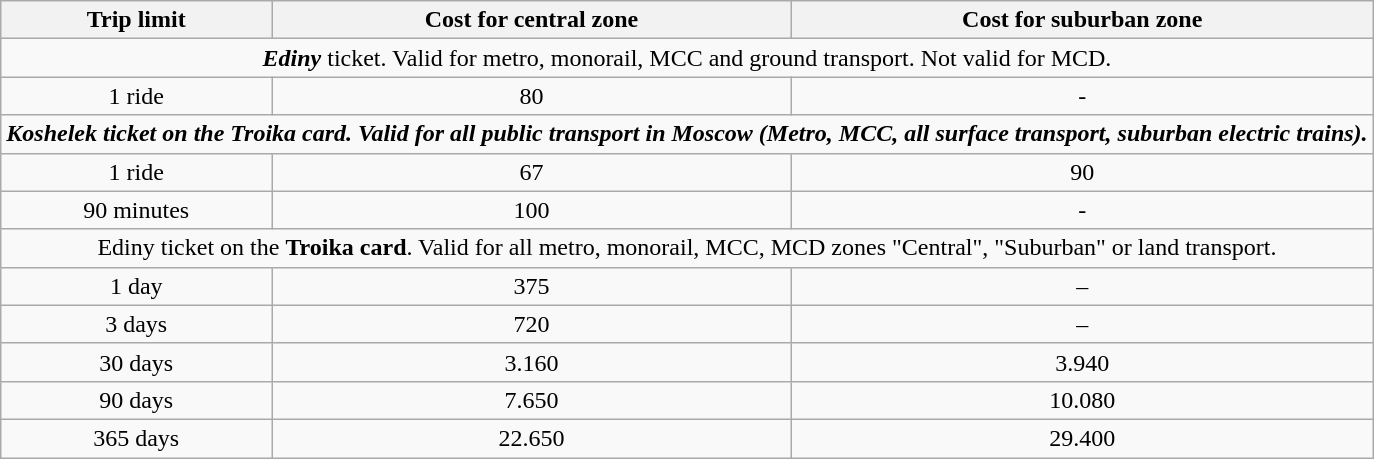<table class=wikitable style="margin:0 0 10px 10px; text-align:center">
<tr>
<th>Trip limit</th>
<th>Cost for central zone</th>
<th>Cost for suburban zone</th>
</tr>
<tr>
<td colspan="3"><strong><em>Ediny</em></strong> ticket. Valid for metro, monorail, MCC and ground transport. Not valid for MCD.</td>
</tr>
<tr>
<td>1 ride</td>
<td>80</td>
<td>-</td>
</tr>
<tr>
<td colspan="3" style="text-align:center;"><strong><em>Koshelek<em> ticket<strong> on the </strong>Troika card<strong>. Valid for all public transport in Moscow (Metro, MCC, all surface transport, suburban electric trains).</td>
</tr>
<tr>
<td>1 ride</td>
<td>67</td>
<td>90</td>
</tr>
<tr>
<td>90 minutes</td>
<td>100</td>
<td>-</td>
</tr>
<tr>
<td colspan="3" style="text-align:center;"></em></strong>Ediny</em> ticket</strong> on the <strong>Troika card</strong>. Valid for all metro, monorail, MCC, MCD zones "Central", "Suburban" or land transport.</td>
</tr>
<tr>
<td>1 day</td>
<td>375</td>
<td>–</td>
</tr>
<tr>
<td>3 days</td>
<td>720</td>
<td>–</td>
</tr>
<tr>
<td>30 days</td>
<td>3.160</td>
<td>3.940</td>
</tr>
<tr>
<td>90 days</td>
<td>7.650</td>
<td>10.080</td>
</tr>
<tr>
<td>365 days</td>
<td>22.650</td>
<td>29.400</td>
</tr>
</table>
